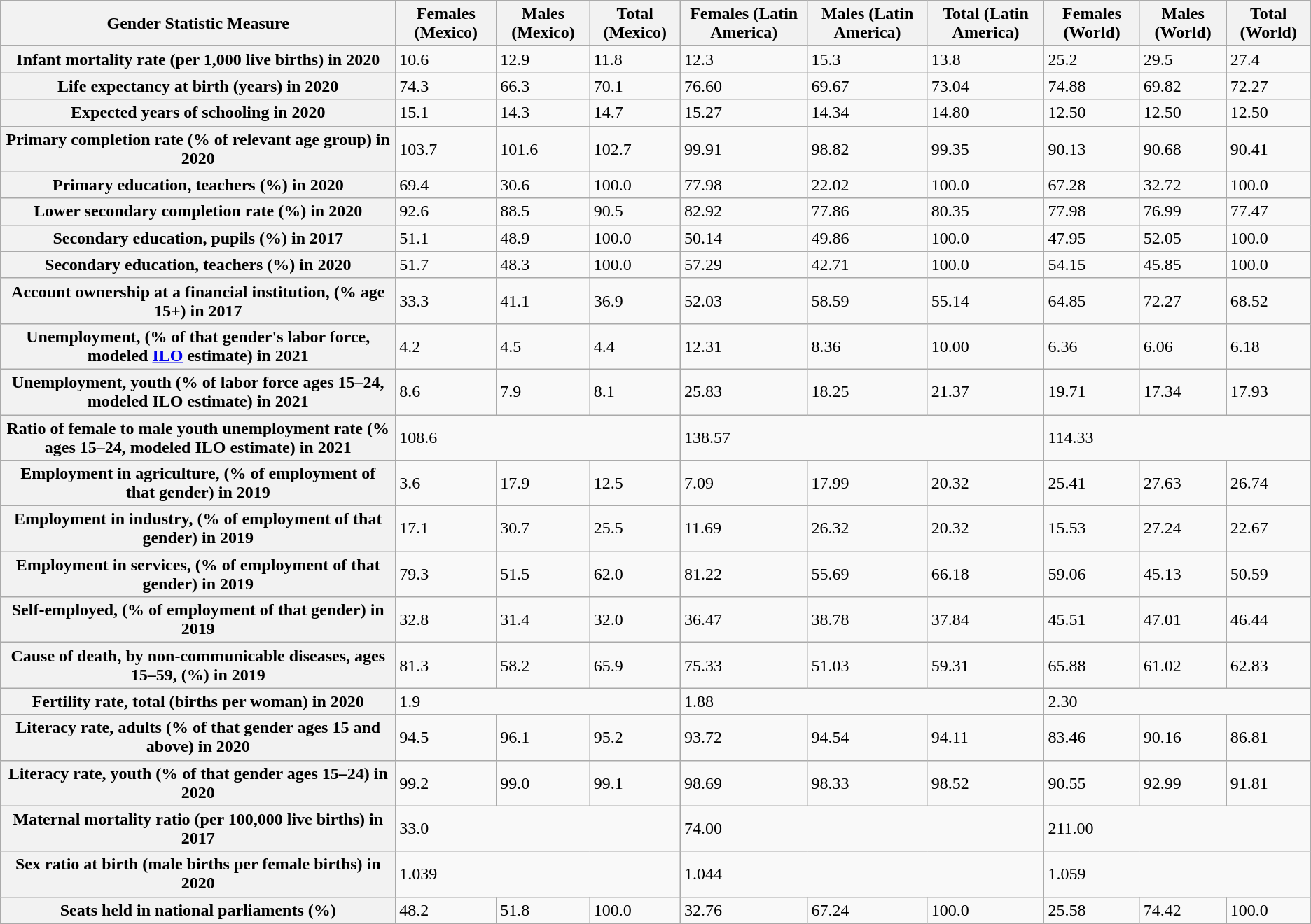<table class="wikitable sortable">
<tr>
<th>Gender Statistic Measure</th>
<th>Females (Mexico)</th>
<th>Males (Mexico)</th>
<th>Total (Mexico)</th>
<th>Females (Latin America)</th>
<th>Males (Latin America)</th>
<th>Total (Latin America)</th>
<th>Females (World)</th>
<th>Males (World)</th>
<th>Total (World)</th>
</tr>
<tr>
<th>Infant mortality rate (per 1,000 live births) in 2020</th>
<td>10.6</td>
<td>12.9</td>
<td>11.8</td>
<td>12.3</td>
<td>15.3</td>
<td>13.8</td>
<td>25.2</td>
<td>29.5</td>
<td>27.4</td>
</tr>
<tr>
<th>Life expectancy at birth (years) in 2020</th>
<td>74.3</td>
<td>66.3</td>
<td>70.1</td>
<td>76.60</td>
<td>69.67</td>
<td>73.04</td>
<td>74.88</td>
<td>69.82</td>
<td>72.27</td>
</tr>
<tr>
<th>Expected years of schooling in 2020</th>
<td>15.1</td>
<td>14.3</td>
<td>14.7</td>
<td>15.27</td>
<td>14.34</td>
<td>14.80</td>
<td>12.50</td>
<td>12.50</td>
<td>12.50</td>
</tr>
<tr>
<th>Primary completion rate (% of relevant age group) in 2020</th>
<td>103.7</td>
<td>101.6</td>
<td>102.7</td>
<td>99.91</td>
<td>98.82</td>
<td>99.35</td>
<td>90.13</td>
<td>90.68</td>
<td>90.41</td>
</tr>
<tr>
<th>Primary education, teachers (%) in 2020</th>
<td>69.4</td>
<td>30.6</td>
<td>100.0</td>
<td>77.98</td>
<td>22.02</td>
<td>100.0</td>
<td>67.28</td>
<td>32.72</td>
<td>100.0</td>
</tr>
<tr>
<th>Lower secondary completion rate (%) in 2020</th>
<td>92.6</td>
<td>88.5</td>
<td>90.5</td>
<td>82.92</td>
<td>77.86</td>
<td>80.35</td>
<td>77.98</td>
<td>76.99</td>
<td>77.47</td>
</tr>
<tr>
<th>Secondary education, pupils (%) in 2017</th>
<td>51.1</td>
<td>48.9</td>
<td>100.0</td>
<td>50.14</td>
<td>49.86</td>
<td>100.0</td>
<td>47.95</td>
<td>52.05</td>
<td>100.0</td>
</tr>
<tr>
<th>Secondary education, teachers (%) in 2020</th>
<td>51.7</td>
<td>48.3</td>
<td>100.0</td>
<td>57.29</td>
<td>42.71</td>
<td>100.0</td>
<td>54.15</td>
<td>45.85</td>
<td>100.0</td>
</tr>
<tr>
<th>Account ownership at a financial institution, (% age 15+) in 2017</th>
<td>33.3</td>
<td>41.1</td>
<td>36.9</td>
<td>52.03</td>
<td>58.59</td>
<td>55.14</td>
<td>64.85</td>
<td>72.27</td>
<td>68.52</td>
</tr>
<tr>
<th>Unemployment, (% of that gender's labor force, modeled <a href='#'>ILO</a> estimate) in 2021</th>
<td>4.2</td>
<td>4.5</td>
<td>4.4</td>
<td>12.31</td>
<td>8.36</td>
<td>10.00</td>
<td>6.36</td>
<td>6.06</td>
<td>6.18</td>
</tr>
<tr>
<th>Unemployment, youth (% of labor force ages 15–24, modeled ILO estimate) in 2021</th>
<td>8.6</td>
<td>7.9</td>
<td>8.1</td>
<td>25.83</td>
<td>18.25</td>
<td>21.37</td>
<td>19.71</td>
<td>17.34</td>
<td>17.93</td>
</tr>
<tr>
<th>Ratio of female to male youth unemployment rate (% ages 15–24, modeled ILO estimate) in 2021</th>
<td colspan="3">108.6</td>
<td colspan="3">138.57</td>
<td colspan="3">114.33</td>
</tr>
<tr>
<th>Employment in agriculture, (% of employment of that gender) in 2019</th>
<td>3.6</td>
<td>17.9</td>
<td>12.5</td>
<td>7.09</td>
<td>17.99</td>
<td>20.32</td>
<td>25.41</td>
<td>27.63</td>
<td>26.74</td>
</tr>
<tr>
<th>Employment in industry, (% of employment of that gender) in 2019</th>
<td>17.1</td>
<td>30.7</td>
<td>25.5</td>
<td>11.69</td>
<td>26.32</td>
<td>20.32</td>
<td>15.53</td>
<td>27.24</td>
<td>22.67</td>
</tr>
<tr>
<th>Employment in services, (% of employment of that gender) in 2019</th>
<td>79.3</td>
<td>51.5</td>
<td>62.0</td>
<td>81.22</td>
<td>55.69</td>
<td>66.18</td>
<td>59.06</td>
<td>45.13</td>
<td>50.59</td>
</tr>
<tr>
<th>Self-employed, (% of employment of that gender) in 2019</th>
<td>32.8</td>
<td>31.4</td>
<td>32.0</td>
<td>36.47</td>
<td>38.78</td>
<td>37.84</td>
<td>45.51</td>
<td>47.01</td>
<td>46.44</td>
</tr>
<tr>
<th>Cause of death, by non-communicable diseases, ages 15–59, (%) in 2019</th>
<td>81.3</td>
<td>58.2</td>
<td>65.9</td>
<td>75.33</td>
<td>51.03</td>
<td>59.31</td>
<td>65.88</td>
<td>61.02</td>
<td>62.83</td>
</tr>
<tr>
<th>Fertility rate, total (births per woman) in 2020</th>
<td colspan="3">1.9</td>
<td colspan="3">1.88</td>
<td colspan="3">2.30</td>
</tr>
<tr>
<th>Literacy rate, adults (% of that gender ages 15 and above) in 2020</th>
<td>94.5</td>
<td>96.1</td>
<td>95.2</td>
<td>93.72</td>
<td>94.54</td>
<td>94.11</td>
<td>83.46</td>
<td>90.16</td>
<td>86.81</td>
</tr>
<tr>
<th>Literacy rate, youth (% of that gender ages 15–24) in 2020</th>
<td>99.2</td>
<td>99.0</td>
<td>99.1</td>
<td>98.69</td>
<td>98.33</td>
<td>98.52</td>
<td>90.55</td>
<td>92.99</td>
<td>91.81</td>
</tr>
<tr>
<th>Maternal mortality ratio (per 100,000 live births) in 2017</th>
<td colspan="3">33.0</td>
<td colspan="3">74.00</td>
<td colspan="3">211.00</td>
</tr>
<tr>
<th>Sex ratio at birth (male births per female births) in 2020</th>
<td colspan="3">1.039</td>
<td colspan="3">1.044</td>
<td colspan="3">1.059</td>
</tr>
<tr>
<th>Seats held in national parliaments (%)</th>
<td>48.2</td>
<td>51.8</td>
<td>100.0</td>
<td>32.76</td>
<td>67.24</td>
<td>100.0</td>
<td>25.58</td>
<td>74.42</td>
<td>100.0</td>
</tr>
</table>
